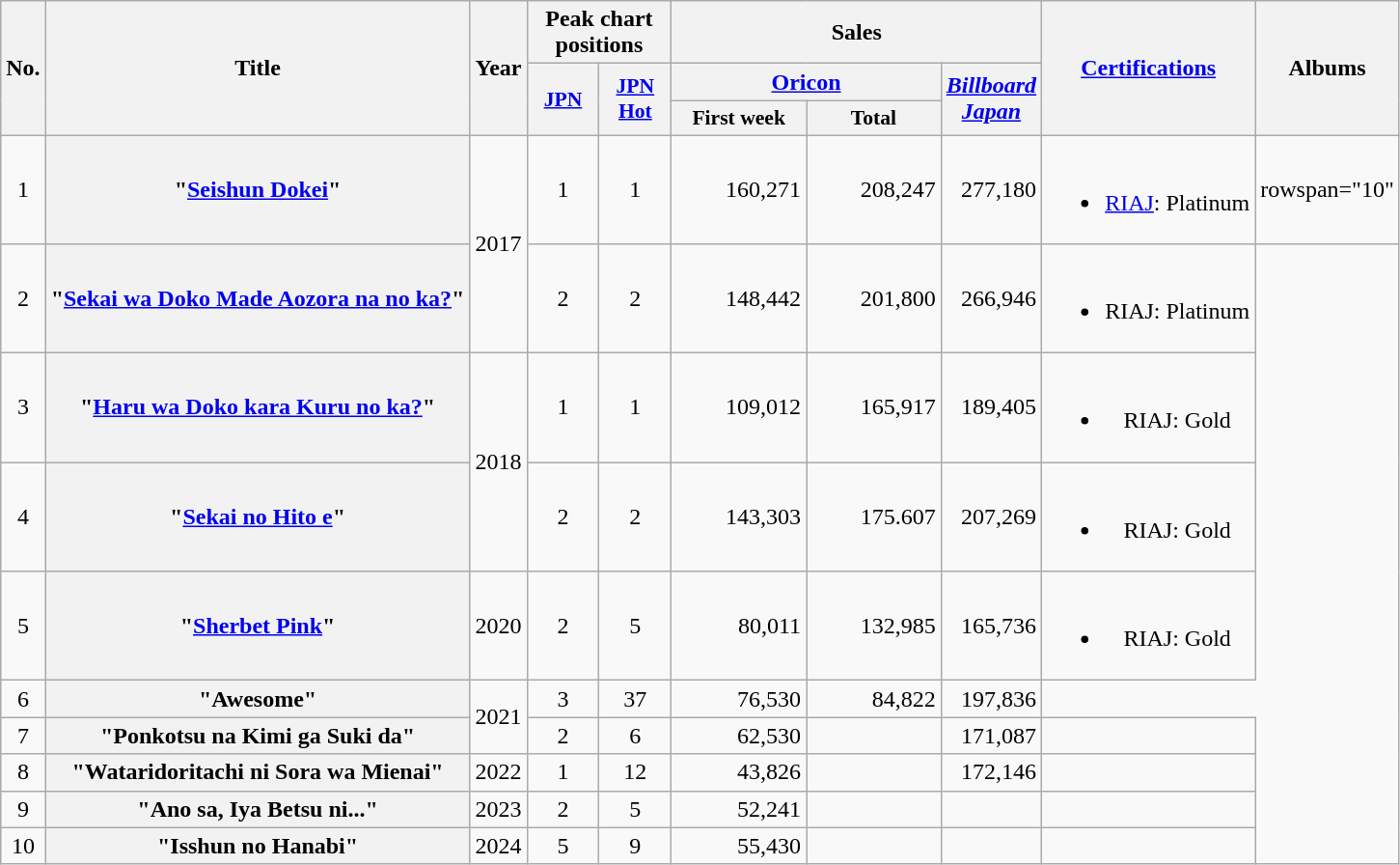<table class="wikitable plainrowheaders" style="text-align:center;">
<tr>
<th scope="col" rowspan="3">No.</th>
<th scope="col" rowspan="3">Title</th>
<th scope="col" rowspan="3">Year</th>
<th scope="col" colspan="2">Peak chart positions</th>
<th scope="col" colspan="3">Sales</th>
<th scope="col" rowspan="3"><a href='#'>Certifications</a></th>
<th scope="col" rowspan="3">Albums</th>
</tr>
<tr>
<th scope="col" rowspan="2" style="width:3em;font-size:90%;"><a href='#'>JPN</a><br></th>
<th scope="col" rowspan="2" style="width:3em;font-size:90%;"><a href='#'>JPN<br>Hot</a><br></th>
<th colspan="2"><a href='#'>Oricon</a></th>
<th rowspan="2"><em><a href='#'>Billboard<br>Japan</a></em></th>
</tr>
<tr>
<th style="width:6em;font-size:90%;">First week</th>
<th style="width:6em;font-size:90%;">Total</th>
</tr>
<tr>
<td>1</td>
<th scope="row">"<a href='#'>Seishun Dokei</a>" </th>
<td rowspan="2">2017</td>
<td>1</td>
<td>1</td>
<td align="right">160,271</td>
<td align="right">208,247</td>
<td align="right">277,180</td>
<td><br><ul><li><a href='#'>RIAJ</a>: Platinum</li></ul></td>
<td>rowspan="10" </td>
</tr>
<tr>
<td>2</td>
<th scope="row">"<a href='#'>Sekai wa Doko Made Aozora na no ka?</a>" </th>
<td>2</td>
<td>2</td>
<td align="right">148,442</td>
<td align="right">201,800</td>
<td align="right">266,946</td>
<td><br><ul><li>RIAJ: Platinum</li></ul></td>
</tr>
<tr>
<td>3</td>
<th scope="row">"<a href='#'>Haru wa Doko kara Kuru no ka?</a>" </th>
<td rowspan="2">2018</td>
<td>1</td>
<td>1</td>
<td align="right">109,012</td>
<td align="right">165,917</td>
<td align="right">189,405</td>
<td><br><ul><li>RIAJ: Gold</li></ul></td>
</tr>
<tr>
<td>4</td>
<th scope="row">"<a href='#'>Sekai no Hito e</a>" </th>
<td>2</td>
<td>2</td>
<td align="right">143,303</td>
<td align="right">175.607</td>
<td align="right">207,269</td>
<td><br><ul><li>RIAJ: Gold</li></ul></td>
</tr>
<tr>
<td>5</td>
<th scope="row">"<a href='#'>Sherbet Pink</a>" </th>
<td>2020</td>
<td>2</td>
<td>5</td>
<td align="right">80,011</td>
<td align="right">132,985</td>
<td align="right">165,736</td>
<td><br><ul><li>RIAJ: Gold</li></ul></td>
</tr>
<tr>
<td>6</td>
<th scope="row">"Awesome"</th>
<td rowspan="2">2021</td>
<td>3</td>
<td>37</td>
<td align="right">76,530</td>
<td align="right">84,822</td>
<td align="right">197,836</td>
</tr>
<tr>
<td>7</td>
<th scope="row">"Ponkotsu na Kimi ga Suki da" </th>
<td>2</td>
<td>6</td>
<td align="right">62,530</td>
<td align="right"></td>
<td align="right">171,087</td>
<td></td>
</tr>
<tr>
<td>8</td>
<th scope="row">"Wataridoritachi ni Sora wa Mienai" </th>
<td>2022</td>
<td>1</td>
<td>12</td>
<td align="right">43,826</td>
<td align="right"></td>
<td align="right">172,146</td>
<td></td>
</tr>
<tr>
<td>9</td>
<th scope="row">"Ano sa, Iya Betsu ni..." </th>
<td>2023</td>
<td>2</td>
<td>5</td>
<td align="right">52,241</td>
<td align="right"></td>
<td align="right"></td>
<td></td>
</tr>
<tr>
<td>10</td>
<th scope="row">"Isshun no Hanabi" </th>
<td>2024</td>
<td>5</td>
<td>9</td>
<td align="right">55,430</td>
<td align="right"></td>
<td align="right"></td>
<td></td>
</tr>
</table>
